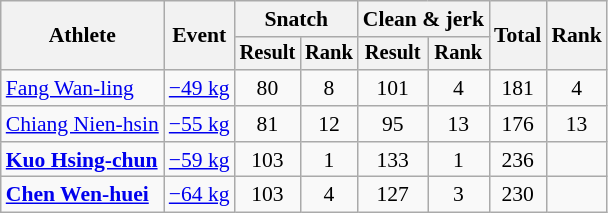<table class="wikitable" style="font-size:90%; text-align:center">
<tr>
<th rowspan="2">Athlete</th>
<th rowspan="2">Event</th>
<th colspan="2">Snatch</th>
<th colspan="2">Clean & jerk</th>
<th rowspan="2">Total</th>
<th rowspan="2">Rank</th>
</tr>
<tr style="font-size:95%">
<th>Result</th>
<th>Rank</th>
<th>Result</th>
<th>Rank</th>
</tr>
<tr>
<td align="left"><a href='#'>Fang Wan-ling</a></td>
<td align="left"><a href='#'>−49 kg</a></td>
<td>80</td>
<td>8</td>
<td>101</td>
<td>4</td>
<td>181</td>
<td>4</td>
</tr>
<tr>
<td align="left"><a href='#'>Chiang Nien-hsin</a></td>
<td align="left"><a href='#'>−55 kg</a></td>
<td>81</td>
<td>12</td>
<td>95</td>
<td>13</td>
<td>176</td>
<td>13</td>
</tr>
<tr>
<td align="left"><strong><a href='#'>Kuo Hsing-chun</a></strong></td>
<td align="left"><a href='#'>−59 kg</a></td>
<td>103 </td>
<td>1</td>
<td>133 </td>
<td>1</td>
<td>236 </td>
<td></td>
</tr>
<tr>
<td align="left"><strong><a href='#'>Chen Wen-huei</a></strong></td>
<td align="left"><a href='#'>−64 kg</a></td>
<td>103</td>
<td>4</td>
<td>127</td>
<td>3</td>
<td>230</td>
<td></td>
</tr>
</table>
